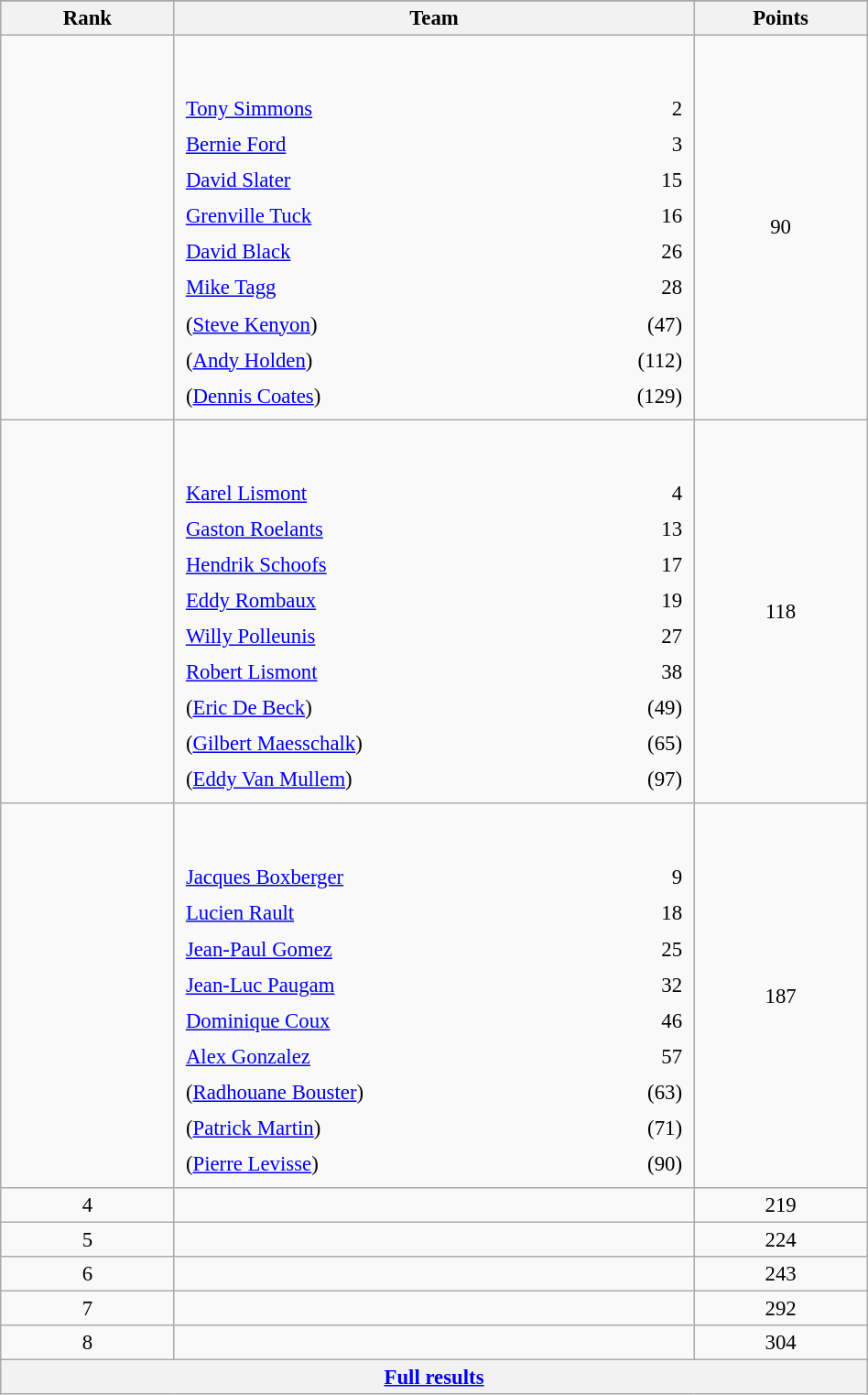<table class="wikitable sortable" style=" text-align:center; font-size:95%;" width="50%">
<tr>
</tr>
<tr>
<th width=10%>Rank</th>
<th width=30%>Team</th>
<th width=10%>Points</th>
</tr>
<tr>
<td align=center></td>
<td align=left> <br><br><table width=100%>
<tr>
<td align=left style="border:0"><a href='#'>Tony Simmons</a></td>
<td align=right style="border:0">2</td>
</tr>
<tr>
<td align=left style="border:0"><a href='#'>Bernie Ford</a></td>
<td align=right style="border:0">3</td>
</tr>
<tr>
<td align=left style="border:0"><a href='#'>David Slater</a></td>
<td align=right style="border:0">15</td>
</tr>
<tr>
<td align=left style="border:0"><a href='#'>Grenville Tuck</a></td>
<td align=right style="border:0">16</td>
</tr>
<tr>
<td align=left style="border:0"><a href='#'>David Black</a></td>
<td align=right style="border:0">26</td>
</tr>
<tr>
<td align=left style="border:0"><a href='#'>Mike Tagg</a></td>
<td align=right style="border:0">28</td>
</tr>
<tr>
<td align=left style="border:0">(<a href='#'>Steve Kenyon</a>)</td>
<td align=right style="border:0">(47)</td>
</tr>
<tr>
<td align=left style="border:0">(<a href='#'>Andy Holden</a>)</td>
<td align=right style="border:0">(112)</td>
</tr>
<tr>
<td align=left style="border:0">(<a href='#'>Dennis Coates</a>)</td>
<td align=right style="border:0">(129)</td>
</tr>
</table>
</td>
<td>90</td>
</tr>
<tr>
<td align=center></td>
<td align=left> <br><br><table width=100%>
<tr>
<td align=left style="border:0"><a href='#'>Karel Lismont</a></td>
<td align=right style="border:0">4</td>
</tr>
<tr>
<td align=left style="border:0"><a href='#'>Gaston Roelants</a></td>
<td align=right style="border:0">13</td>
</tr>
<tr>
<td align=left style="border:0"><a href='#'>Hendrik Schoofs</a></td>
<td align=right style="border:0">17</td>
</tr>
<tr>
<td align=left style="border:0"><a href='#'>Eddy Rombaux</a></td>
<td align=right style="border:0">19</td>
</tr>
<tr>
<td align=left style="border:0"><a href='#'>Willy Polleunis</a></td>
<td align=right style="border:0">27</td>
</tr>
<tr>
<td align=left style="border:0"><a href='#'>Robert Lismont</a></td>
<td align=right style="border:0">38</td>
</tr>
<tr>
<td align=left style="border:0">(<a href='#'>Eric De Beck</a>)</td>
<td align=right style="border:0">(49)</td>
</tr>
<tr>
<td align=left style="border:0">(<a href='#'>Gilbert Maesschalk</a>)</td>
<td align=right style="border:0">(65)</td>
</tr>
<tr>
<td align=left style="border:0">(<a href='#'>Eddy Van Mullem</a>)</td>
<td align=right style="border:0">(97)</td>
</tr>
</table>
</td>
<td>118</td>
</tr>
<tr>
<td align=center></td>
<td align=left> <br><br><table width=100%>
<tr>
<td align=left style="border:0"><a href='#'>Jacques Boxberger</a></td>
<td align=right style="border:0">9</td>
</tr>
<tr>
<td align=left style="border:0"><a href='#'>Lucien Rault</a></td>
<td align=right style="border:0">18</td>
</tr>
<tr>
<td align=left style="border:0"><a href='#'>Jean-Paul Gomez</a></td>
<td align=right style="border:0">25</td>
</tr>
<tr>
<td align=left style="border:0"><a href='#'>Jean-Luc Paugam</a></td>
<td align=right style="border:0">32</td>
</tr>
<tr>
<td align=left style="border:0"><a href='#'>Dominique Coux</a></td>
<td align=right style="border:0">46</td>
</tr>
<tr>
<td align=left style="border:0"><a href='#'>Alex Gonzalez</a></td>
<td align=right style="border:0">57</td>
</tr>
<tr>
<td align=left style="border:0">(<a href='#'>Radhouane Bouster</a>)</td>
<td align=right style="border:0">(63)</td>
</tr>
<tr>
<td align=left style="border:0">(<a href='#'>Patrick Martin</a>)</td>
<td align=right style="border:0">(71)</td>
</tr>
<tr>
<td align=left style="border:0">(<a href='#'>Pierre Levisse</a>)</td>
<td align=right style="border:0">(90)</td>
</tr>
</table>
</td>
<td>187</td>
</tr>
<tr>
<td align=center>4</td>
<td align=left></td>
<td>219</td>
</tr>
<tr>
<td align=center>5</td>
<td align=left></td>
<td>224</td>
</tr>
<tr>
<td align=center>6</td>
<td align=left></td>
<td>243</td>
</tr>
<tr>
<td align=center>7</td>
<td align=left></td>
<td>292</td>
</tr>
<tr>
<td align=center>8</td>
<td align=left></td>
<td>304</td>
</tr>
<tr class="sortbottom">
<th colspan=3 align=center><a href='#'>Full results</a></th>
</tr>
</table>
